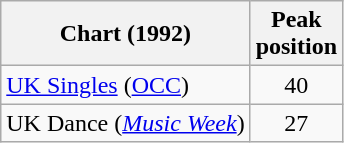<table class="wikitable sortable">
<tr>
<th>Chart (1992)</th>
<th>Peak<br>position</th>
</tr>
<tr>
<td><a href='#'>UK Singles</a> (<a href='#'>OCC</a>)</td>
<td align="center">40</td>
</tr>
<tr>
<td>UK Dance (<em><a href='#'>Music Week</a></em>)</td>
<td align="center">27</td>
</tr>
</table>
